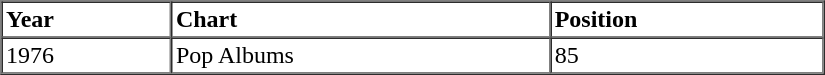<table border=1 cellspacing=0 cellpadding=2 width="550px">
<tr>
<th align="left">Year</th>
<th align="left">Chart</th>
<th align="left">Position</th>
</tr>
<tr>
<td align="left">1976</td>
<td align="left">Pop Albums</td>
<td align="left">85</td>
</tr>
<tr>
</tr>
</table>
